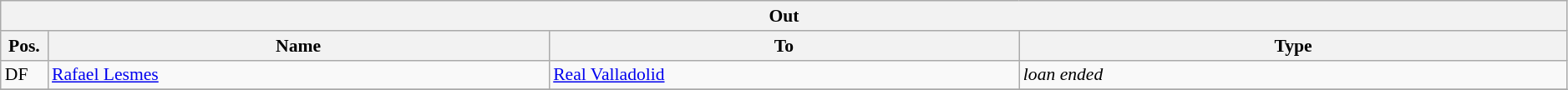<table class="wikitable" style="font-size:90%;width:99%;">
<tr>
<th colspan="4">Out</th>
</tr>
<tr>
<th width=3%>Pos.</th>
<th width=32%>Name</th>
<th width=30%>To</th>
<th width=35%>Type</th>
</tr>
<tr>
<td>DF</td>
<td><a href='#'>Rafael Lesmes</a></td>
<td><a href='#'>Real Valladolid</a></td>
<td><em>loan ended</em></td>
</tr>
<tr>
</tr>
</table>
